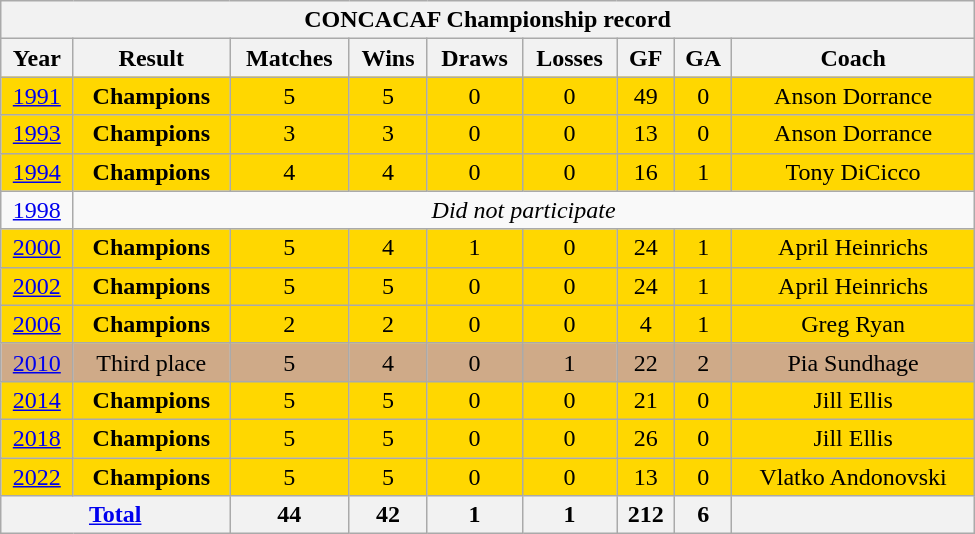<table class="wikitable"  style="text-align:center; width:650px;">
<tr>
<th colspan=9><strong>CONCACAF Championship record</strong></th>
</tr>
<tr>
<th>Year</th>
<th>Result</th>
<th>Matches</th>
<th>Wins</th>
<th>Draws</th>
<th>Losses</th>
<th>GF</th>
<th>GA</th>
<th>Coach</th>
</tr>
<tr style="background:gold;">
<td> <a href='#'>1991</a></td>
<td><strong>Champions</strong></td>
<td>5</td>
<td>5</td>
<td>0</td>
<td>0</td>
<td>49</td>
<td>0</td>
<td>Anson Dorrance</td>
</tr>
<tr style="background:gold;">
<td> <a href='#'>1993</a></td>
<td><strong>Champions</strong></td>
<td>3</td>
<td>3</td>
<td>0</td>
<td>0</td>
<td>13</td>
<td>0</td>
<td>Anson Dorrance</td>
</tr>
<tr style="background:gold;">
<td> <a href='#'>1994</a></td>
<td><strong>Champions</strong></td>
<td>4</td>
<td>4</td>
<td>0</td>
<td>0</td>
<td>16</td>
<td>1</td>
<td>Tony DiCicco</td>
</tr>
<tr>
<td> <a href='#'>1998</a></td>
<td colspan=8><em>Did not participate</em></td>
</tr>
<tr style="background:gold;">
<td> <a href='#'>2000</a></td>
<td><strong>Champions</strong></td>
<td>5</td>
<td>4</td>
<td>1</td>
<td>0</td>
<td>24</td>
<td>1</td>
<td>April Heinrichs</td>
</tr>
<tr style="background:gold;">
<td>  <a href='#'>2002</a></td>
<td><strong>Champions</strong></td>
<td>5</td>
<td>5</td>
<td>0</td>
<td>0</td>
<td>24</td>
<td>1</td>
<td>April Heinrichs</td>
</tr>
<tr style="background:gold;">
<td> <a href='#'>2006</a></td>
<td><strong>Champions</strong></td>
<td>2</td>
<td>2</td>
<td>0</td>
<td>0</td>
<td>4</td>
<td>1</td>
<td>Greg Ryan</td>
</tr>
<tr style="background:#cfaa88;">
<td> <a href='#'>2010</a></td>
<td>Third place</td>
<td>5</td>
<td>4</td>
<td>0</td>
<td>1</td>
<td>22</td>
<td>2</td>
<td>Pia Sundhage</td>
</tr>
<tr style="background:gold;">
<td> <a href='#'>2014</a></td>
<td><strong>Champions</strong></td>
<td>5</td>
<td>5</td>
<td>0</td>
<td>0</td>
<td>21</td>
<td>0</td>
<td>Jill Ellis</td>
</tr>
<tr style="background:gold;">
<td> <a href='#'>2018</a></td>
<td><strong>Champions</strong></td>
<td>5</td>
<td>5</td>
<td>0</td>
<td>0</td>
<td>26</td>
<td>0</td>
<td>Jill Ellis</td>
</tr>
<tr style="background:gold;">
<td> <a href='#'>2022</a></td>
<td><strong>Champions</strong></td>
<td>5</td>
<td>5</td>
<td>0</td>
<td>0</td>
<td>13</td>
<td>0</td>
<td>Vlatko Andonovski</td>
</tr>
<tr>
<th colspan=2><a href='#'>Total</a></th>
<th>44</th>
<th>42</th>
<th>1</th>
<th>1</th>
<th>212</th>
<th>6</th>
<th></th>
</tr>
</table>
